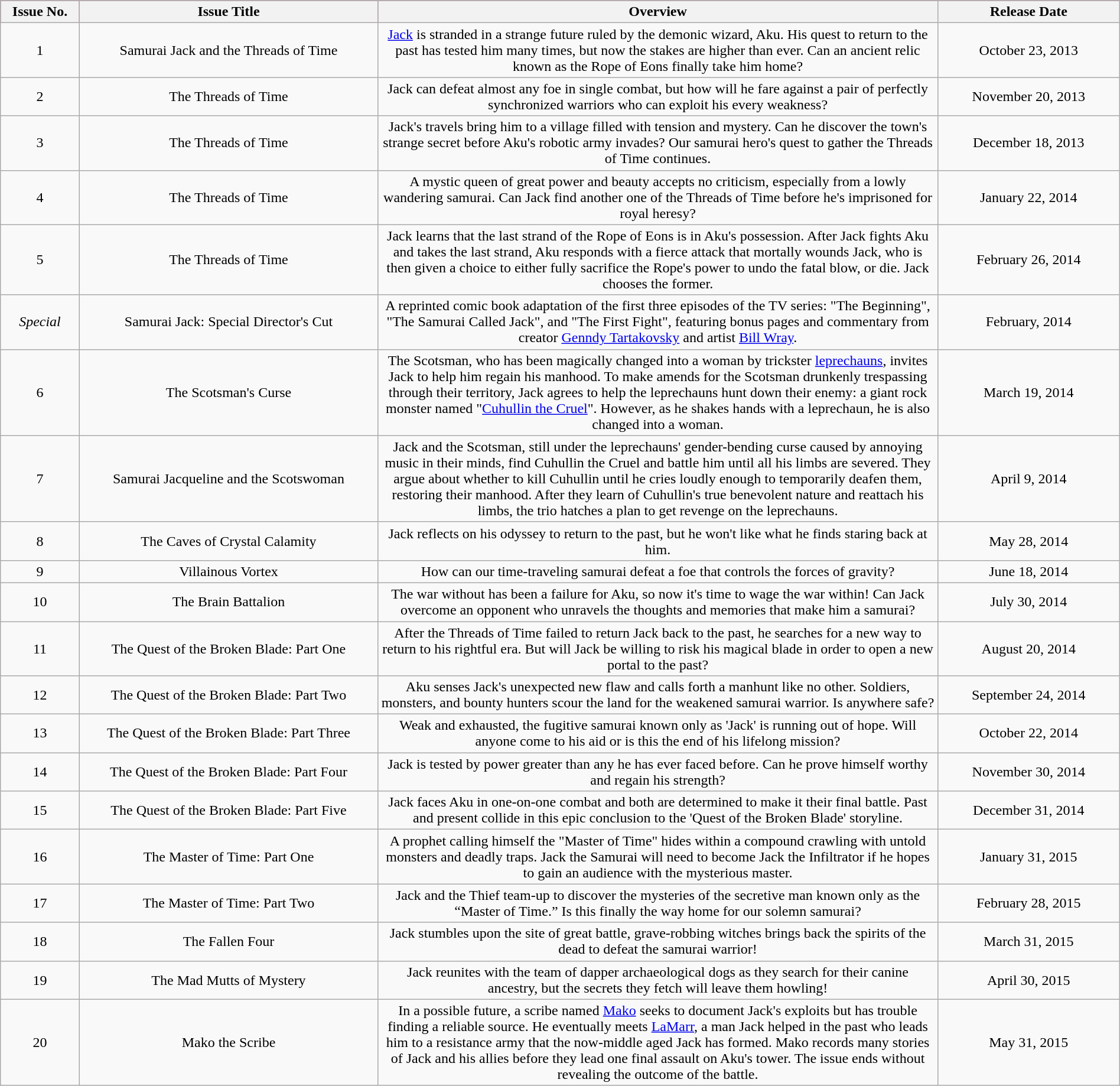<table class="wikitable plainrowheaders" border="2" width="100%" style="text-align:center;">
<tr style="background:#980d26; text-align:center;">
<th style="width:50px;">Issue No.</th>
<th style="width:210px;">Issue Title</th>
<th style="width:400px;">Overview</th>
<th style="width:125px;">Release Date</th>
</tr>
<tr>
<td>1</td>
<td>Samurai Jack and the Threads of Time</td>
<td><a href='#'>Jack</a> is stranded in a strange future ruled by the demonic wizard, Aku. His quest to return to the past has tested him many times, but now the stakes are higher than ever. Can an ancient relic known as the Rope of Eons finally take him home?</td>
<td>October 23, 2013</td>
</tr>
<tr>
<td>2</td>
<td>The Threads of Time</td>
<td>Jack can defeat almost any foe in single combat, but how will he fare against a pair of perfectly synchronized warriors who can exploit his every weakness?</td>
<td>November 20, 2013</td>
</tr>
<tr>
<td>3</td>
<td>The Threads of Time</td>
<td>Jack's travels bring him to a village filled with tension and mystery. Can he discover the town's strange secret before Aku's robotic army invades? Our samurai hero's quest to gather the Threads of Time continues.</td>
<td>December 18, 2013</td>
</tr>
<tr>
<td>4</td>
<td>The Threads of Time</td>
<td>A mystic queen of great power and beauty accepts no criticism, especially from a lowly wandering samurai. Can Jack find another one of the Threads of Time before he's imprisoned for royal heresy?</td>
<td>January 22, 2014</td>
</tr>
<tr>
<td>5</td>
<td>The Threads of Time</td>
<td>Jack learns that the last strand of the Rope of Eons is in Aku's possession. After Jack fights Aku and takes the last strand, Aku responds with a fierce attack that mortally wounds Jack, who is then given a choice to either fully sacrifice the Rope's power to undo the fatal blow, or die. Jack chooses the former.</td>
<td>February 26, 2014</td>
</tr>
<tr>
<td><em>Special</em></td>
<td>Samurai Jack: Special Director's Cut</td>
<td>A reprinted comic book adaptation of the first three episodes of the TV series: "The Beginning", "The Samurai Called Jack", and "The First Fight", featuring bonus pages and commentary from creator <a href='#'>Genndy Tartakovsky</a> and artist <a href='#'>Bill Wray</a>.</td>
<td>February, 2014</td>
</tr>
<tr>
<td>6</td>
<td>The Scotsman's Curse</td>
<td>The Scotsman, who has been magically changed into a woman by trickster <a href='#'>leprechauns</a>, invites Jack to help him regain his manhood. To make amends for the Scotsman drunkenly trespassing through their territory, Jack agrees to help the leprechauns hunt down their enemy: a giant rock monster named "<a href='#'>Cuhullin the Cruel</a>". However, as he shakes hands with a leprechaun, he is also changed into a woman.</td>
<td>March 19, 2014</td>
</tr>
<tr>
<td>7</td>
<td>Samurai Jacqueline and the Scotswoman</td>
<td>Jack and the Scotsman, still under the leprechauns' gender-bending curse caused by annoying music in their minds, find Cuhullin the Cruel and battle him until all his limbs are severed. They argue about whether to kill Cuhullin until he cries loudly enough to temporarily deafen them, restoring their manhood. After they learn of Cuhullin's true benevolent nature and reattach his limbs, the trio hatches a plan to get revenge on the leprechauns.</td>
<td>April 9, 2014</td>
</tr>
<tr>
<td>8</td>
<td>The Caves of Crystal Calamity</td>
<td>Jack reflects on his odyssey to return to the past, but he won't like what he finds staring back at him.</td>
<td>May 28, 2014</td>
</tr>
<tr>
<td>9</td>
<td>Villainous Vortex</td>
<td>How can our time-traveling samurai defeat a foe that controls the forces of gravity? </td>
<td>June 18, 2014</td>
</tr>
<tr>
<td>10</td>
<td>The Brain Battalion</td>
<td>The war without has been a failure for Aku, so now it's time to wage the war within! Can Jack overcome an opponent who unravels the thoughts and memories that make him a samurai?</td>
<td>July 30, 2014</td>
</tr>
<tr>
<td>11</td>
<td>The Quest of the Broken Blade: Part One</td>
<td>After the Threads of Time failed to return Jack back to the past, he searches for a new way to return to his rightful era. But will Jack be willing to risk his magical blade in order to open a new portal to the past?</td>
<td>August 20, 2014</td>
</tr>
<tr>
<td>12</td>
<td>The Quest of the Broken Blade: Part Two</td>
<td>Aku senses Jack's unexpected new flaw and calls forth a manhunt like no other. Soldiers, monsters, and bounty hunters scour the land for the weakened samurai warrior. Is anywhere safe?</td>
<td>September 24, 2014</td>
</tr>
<tr>
<td>13</td>
<td>The Quest of the Broken Blade: Part Three</td>
<td>Weak and exhausted, the fugitive samurai known only as 'Jack' is running out of hope. Will anyone come to his aid or is this the end of his lifelong mission? </td>
<td>October 22, 2014</td>
</tr>
<tr>
<td>14</td>
<td>The Quest of the Broken Blade: Part Four</td>
<td>Jack is tested by power greater than any he has ever faced before. Can he prove himself worthy and regain his strength?</td>
<td>November 30, 2014</td>
</tr>
<tr>
<td>15</td>
<td>The Quest of the Broken Blade: Part Five</td>
<td>Jack faces Aku in one-on-one combat and both are determined to make it their final battle. Past and present collide in this epic conclusion to the 'Quest of the Broken Blade' storyline.</td>
<td>December 31, 2014</td>
</tr>
<tr>
<td>16</td>
<td>The Master of Time: Part One</td>
<td>A prophet calling himself the "Master of Time" hides within a compound crawling with untold monsters and deadly traps. Jack the Samurai will need to become Jack the Infiltrator if he hopes to gain an audience with the mysterious master.</td>
<td>January 31, 2015</td>
</tr>
<tr>
<td>17</td>
<td>The Master of Time: Part Two</td>
<td>Jack and the Thief team-up to discover the mysteries of the secretive man known only as the “Master of Time.” Is this finally the way home for our solemn samurai?</td>
<td>February 28, 2015</td>
</tr>
<tr>
<td>18</td>
<td>The Fallen Four</td>
<td>Jack stumbles upon the site of great battle, grave-robbing witches brings back the spirits of the dead to defeat the samurai warrior!</td>
<td>March 31, 2015</td>
</tr>
<tr>
<td>19</td>
<td>The Mad Mutts of Mystery</td>
<td>Jack reunites with the team of dapper archaeological dogs as they search for their canine ancestry, but the secrets they fetch will leave them howling!</td>
<td>April 30, 2015</td>
</tr>
<tr>
<td>20</td>
<td>Mako the Scribe</td>
<td>In a possible future, a scribe named <a href='#'>Mako</a> seeks to document Jack's exploits but has trouble finding a reliable source. He eventually meets <a href='#'>LaMarr</a>, a man Jack helped in the past who leads him to a resistance army that the now-middle aged Jack has formed. Mako records many stories of Jack and his allies before they lead one final assault on Aku's tower. The issue ends without revealing the outcome of the battle.</td>
<td>May 31, 2015</td>
</tr>
</table>
